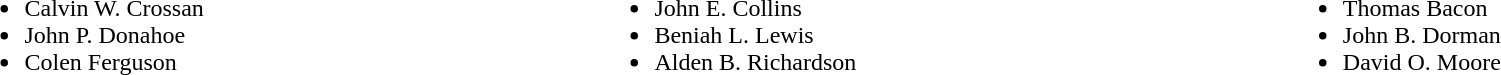<table width=100%>
<tr valign=top>
<td><br><ul><li>Calvin W. Crossan</li><li>John P. Donahoe</li><li>Colen Ferguson</li></ul></td>
<td><br><ul><li>John E. Collins</li><li>Beniah L. Lewis</li><li>Alden B. Richardson</li></ul></td>
<td><br><ul><li>Thomas Bacon</li><li>John B. Dorman</li><li>David O. Moore</li></ul></td>
</tr>
</table>
